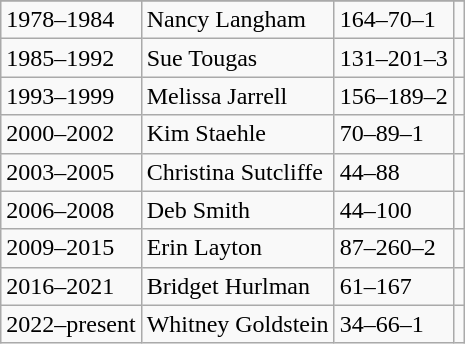<table class="wikitable">
<tr style="text-align:center;">
</tr>
<tr>
<td>1978–1984</td>
<td>Nancy Langham</td>
<td>164–70–1</td>
<td></td>
</tr>
<tr>
<td>1985–1992</td>
<td>Sue Tougas</td>
<td>131–201–3</td>
<td></td>
</tr>
<tr>
<td>1993–1999</td>
<td>Melissa Jarrell</td>
<td>156–189–2</td>
<td></td>
</tr>
<tr>
<td>2000–2002</td>
<td>Kim Staehle</td>
<td>70–89–1</td>
<td></td>
</tr>
<tr>
<td>2003–2005</td>
<td>Christina Sutcliffe</td>
<td>44–88</td>
<td></td>
</tr>
<tr>
<td>2006–2008</td>
<td>Deb Smith</td>
<td>44–100</td>
<td></td>
</tr>
<tr>
<td>2009–2015</td>
<td>Erin Layton</td>
<td>87–260–2</td>
<td></td>
</tr>
<tr>
<td>2016–2021</td>
<td>Bridget Hurlman</td>
<td>61–167</td>
<td></td>
</tr>
<tr>
<td>2022–present</td>
<td>Whitney Goldstein</td>
<td>34–66–1</td>
<td></td>
</tr>
</table>
